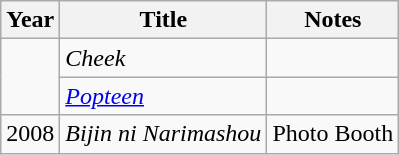<table class="wikitable">
<tr>
<th>Year</th>
<th>Title</th>
<th>Notes</th>
</tr>
<tr>
<td rowspan="2"></td>
<td><em>Cheek</em></td>
<td></td>
</tr>
<tr>
<td><em><a href='#'>Popteen</a></em></td>
<td></td>
</tr>
<tr>
<td>2008</td>
<td><em>Bijin ni Narimashou</em></td>
<td>Photo Booth</td>
</tr>
</table>
